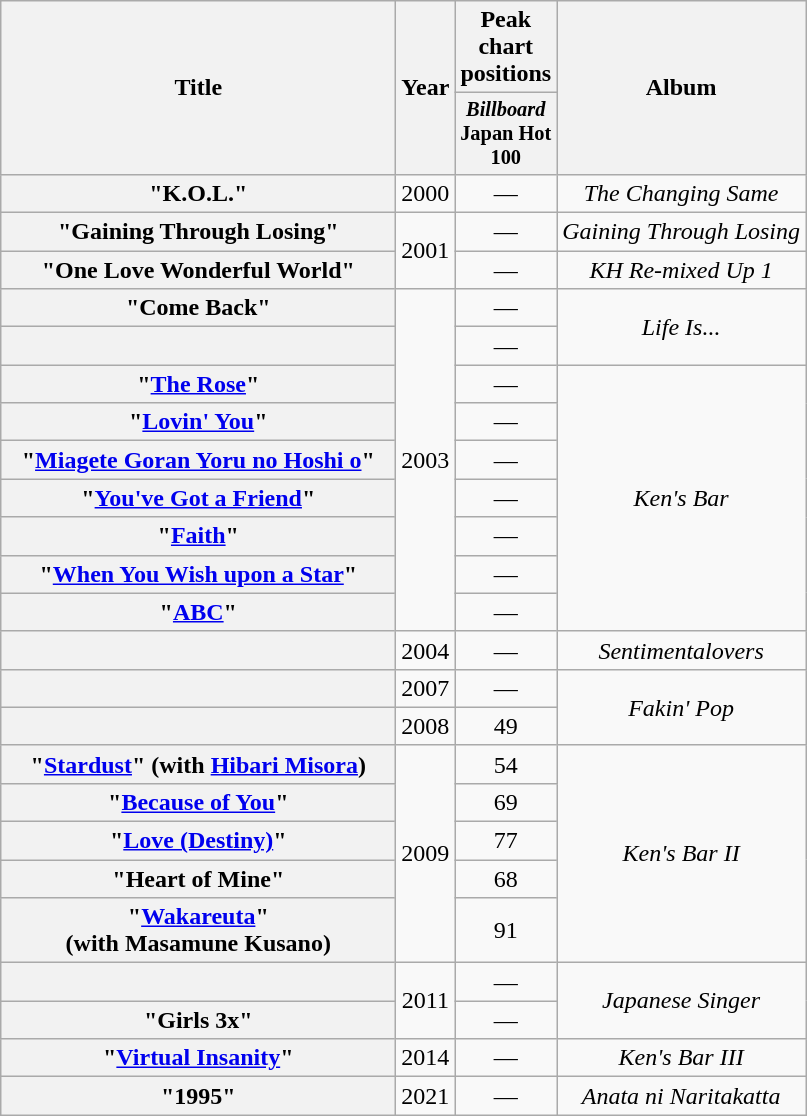<table class="wikitable plainrowheaders" style="text-align:center;">
<tr>
<th scope="col" rowspan="2" style="width:16em;">Title</th>
<th scope="col" rowspan="2">Year</th>
<th scope="col" colspan="1">Peak chart positions</th>
<th scope="col" rowspan="2">Album</th>
</tr>
<tr>
<th style="width:3em;font-size:85%"><em>Billboard</em> Japan Hot 100<br></th>
</tr>
<tr>
<th scope="row">"K.O.L."</th>
<td rowspan="1">2000</td>
<td>—</td>
<td rowspan=1><em>The Changing Same</em></td>
</tr>
<tr>
<th scope="row">"Gaining Through Losing"</th>
<td rowspan="2">2001</td>
<td>—</td>
<td rowspan=1><em>Gaining Through Losing</em></td>
</tr>
<tr>
<th scope="row">"One Love Wonderful World"</th>
<td>—</td>
<td rowspan=1><em>KH Re-mixed Up 1</em></td>
</tr>
<tr>
<th scope="row">"Come Back"</th>
<td rowspan="9">2003</td>
<td>—</td>
<td rowspan=2><em>Life Is...</em></td>
</tr>
<tr>
<th scope="row"></th>
<td>—</td>
</tr>
<tr>
<th scope="row">"<a href='#'>The Rose</a>"</th>
<td>—</td>
<td rowspan=7><em>Ken's Bar</em></td>
</tr>
<tr>
<th scope="row">"<a href='#'>Lovin' You</a>"</th>
<td>—</td>
</tr>
<tr>
<th scope="row">"<a href='#'>Miagete Goran Yoru no Hoshi o</a>"</th>
<td>—</td>
</tr>
<tr>
<th scope="row">"<a href='#'>You've Got a Friend</a>"</th>
<td>—</td>
</tr>
<tr>
<th scope="row">"<a href='#'>Faith</a>"</th>
<td>—</td>
</tr>
<tr>
<th scope="row">"<a href='#'>When You Wish upon a Star</a>"</th>
<td>—</td>
</tr>
<tr>
<th scope="row">"<a href='#'>ABC</a>"</th>
<td>—</td>
</tr>
<tr>
<th scope="row"></th>
<td>2004</td>
<td>—</td>
<td rowspan=1><em>Sentimentalovers</em></td>
</tr>
<tr>
<th scope="row"></th>
<td>2007</td>
<td>—</td>
<td rowspan=2><em>Fakin' Pop</em></td>
</tr>
<tr>
<th scope="row"></th>
<td>2008</td>
<td>49</td>
</tr>
<tr>
<th scope="row">"<a href='#'>Stardust</a>" <span>(with <a href='#'>Hibari Misora</a>)</span></th>
<td rowspan="5">2009</td>
<td>54</td>
<td rowspan=5><em>Ken's Bar II</em></td>
</tr>
<tr>
<th scope="row">"<a href='#'>Because of You</a>"</th>
<td>69</td>
</tr>
<tr>
<th scope="row">"<a href='#'>Love (Destiny)</a>"</th>
<td>77</td>
</tr>
<tr>
<th scope="row">"Heart of Mine"</th>
<td>68</td>
</tr>
<tr>
<th scope="row">"<a href='#'>Wakareuta</a>"<br><span>(with Masamune Kusano)</span></th>
<td>91</td>
</tr>
<tr>
<th scope="row"></th>
<td rowspan="2">2011</td>
<td>—</td>
<td rowspan="2"><em>Japanese Singer</em></td>
</tr>
<tr>
<th scope="row">"Girls 3x"</th>
<td>—</td>
</tr>
<tr>
<th scope="row">"<a href='#'>Virtual Insanity</a>"</th>
<td rowspan="1">2014</td>
<td>—</td>
<td rowspan="1"><em>Ken's Bar III</em></td>
</tr>
<tr>
<th scope="row">"1995"</th>
<td>2021</td>
<td>—</td>
<td><em>Anata ni Naritakatta</em></td>
</tr>
</table>
